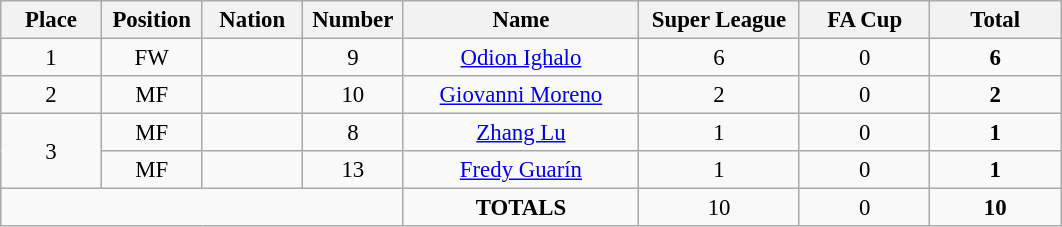<table class="wikitable" style="font-size: 95%; text-align: center;">
<tr>
<th width=60>Place</th>
<th width=60>Position</th>
<th width=60>Nation</th>
<th width=60>Number</th>
<th width=150>Name</th>
<th width=100>Super League</th>
<th width=80>FA Cup</th>
<th width=80><strong>Total</strong></th>
</tr>
<tr>
<td>1</td>
<td>FW</td>
<td></td>
<td>9</td>
<td><a href='#'>Odion Ighalo</a></td>
<td>6</td>
<td>0</td>
<td><strong>6</strong></td>
</tr>
<tr>
<td>2</td>
<td>MF</td>
<td></td>
<td>10</td>
<td><a href='#'>Giovanni Moreno</a></td>
<td>2</td>
<td>0</td>
<td><strong>2</strong></td>
</tr>
<tr>
<td rowspan="2">3</td>
<td>MF</td>
<td></td>
<td>8</td>
<td><a href='#'>Zhang Lu</a></td>
<td>1</td>
<td>0</td>
<td><strong>1</strong></td>
</tr>
<tr>
<td>MF</td>
<td></td>
<td>13</td>
<td><a href='#'>Fredy Guarín</a></td>
<td>1</td>
<td>0</td>
<td><strong>1</strong></td>
</tr>
<tr>
<td colspan="4"></td>
<td><strong>TOTALS</strong></td>
<td>10</td>
<td>0</td>
<td><strong>10</strong></td>
</tr>
</table>
